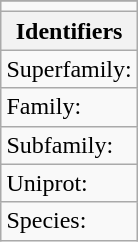<table style="float:right"; class="wikitable";>
<tr>
</tr>
<tr>
<td></td>
</tr>
<tr>
<th>Identifiers</th>
</tr>
<tr>
<td>Superfamily: </td>
</tr>
<tr>
<td>Family: </td>
</tr>
<tr>
<td>Subfamily: </td>
</tr>
<tr>
<td>Uniprot: </td>
</tr>
<tr>
<td>Species: </td>
</tr>
</table>
